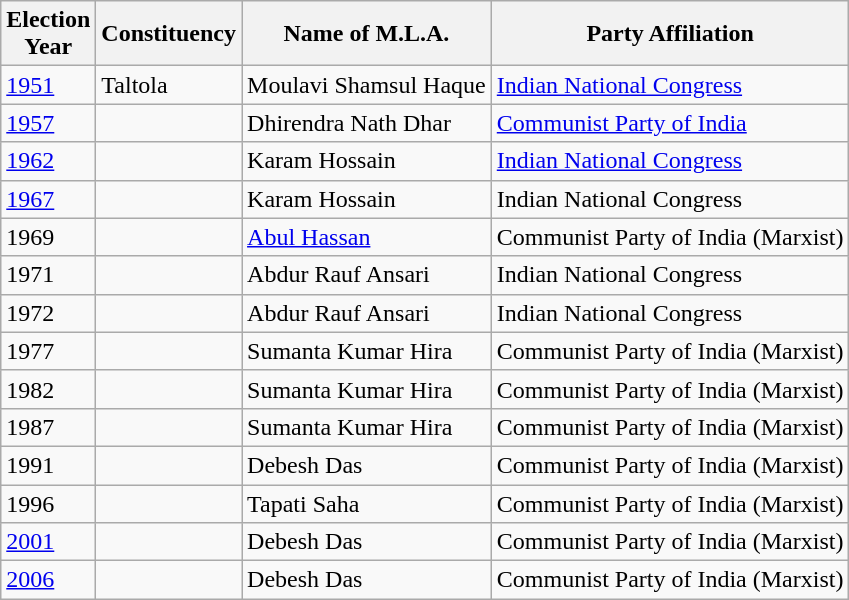<table class="wikitable sortable"ìÍĦĤĠčw>
<tr>
<th>Election<br> Year</th>
<th>Constituency</th>
<th>Name of M.L.A.</th>
<th>Party Affiliation</th>
</tr>
<tr>
<td><a href='#'>1951</a></td>
<td>Taltola</td>
<td>Moulavi Shamsul Haque</td>
<td><a href='#'>Indian National Congress</a></td>
</tr>
<tr>
<td><a href='#'>1957</a></td>
<td></td>
<td>Dhirendra Nath Dhar</td>
<td><a href='#'>Communist Party of India</a></td>
</tr>
<tr>
<td><a href='#'>1962</a></td>
<td></td>
<td>Karam Hossain</td>
<td><a href='#'>Indian National Congress</a></td>
</tr>
<tr>
<td><a href='#'>1967</a></td>
<td></td>
<td>Karam Hossain</td>
<td>Indian National Congress</td>
</tr>
<tr>
<td>1969</td>
<td></td>
<td><a href='#'>Abul Hassan</a></td>
<td>Communist Party of India (Marxist)</td>
</tr>
<tr>
<td>1971</td>
<td></td>
<td>Abdur Rauf Ansari</td>
<td>Indian National Congress</td>
</tr>
<tr>
<td>1972</td>
<td></td>
<td>Abdur Rauf Ansari</td>
<td>Indian National Congress</td>
</tr>
<tr>
<td>1977</td>
<td></td>
<td>Sumanta Kumar Hira</td>
<td>Communist Party of India (Marxist)</td>
</tr>
<tr>
<td>1982</td>
<td></td>
<td>Sumanta Kumar Hira</td>
<td>Communist Party of India (Marxist)</td>
</tr>
<tr>
<td>1987</td>
<td></td>
<td>Sumanta Kumar Hira</td>
<td>Communist Party of India (Marxist)</td>
</tr>
<tr>
<td>1991</td>
<td></td>
<td>Debesh Das</td>
<td>Communist Party of India (Marxist)</td>
</tr>
<tr>
<td>1996</td>
<td></td>
<td>Tapati Saha</td>
<td>Communist Party of India (Marxist)</td>
</tr>
<tr>
<td><a href='#'>2001</a></td>
<td></td>
<td>Debesh Das</td>
<td>Communist Party of India (Marxist)</td>
</tr>
<tr>
<td><a href='#'>2006</a></td>
<td></td>
<td>Debesh Das</td>
<td>Communist Party of India (Marxist)</td>
</tr>
</table>
